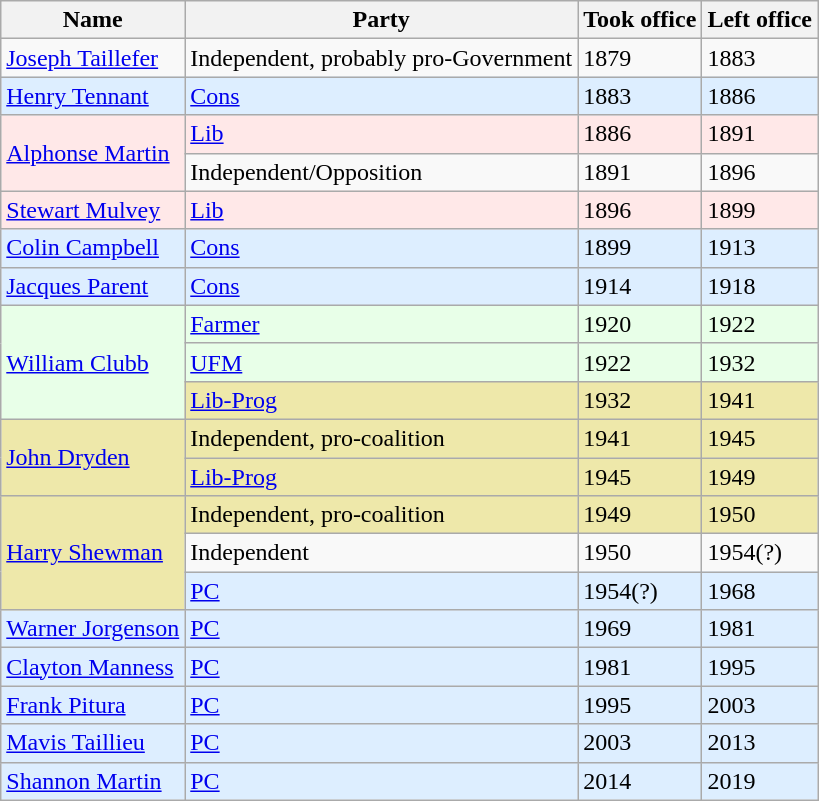<table class="wikitable">
<tr>
<th>Name</th>
<th>Party</th>
<th>Took office</th>
<th>Left office</th>
</tr>
<tr>
<td><a href='#'>Joseph Taillefer</a></td>
<td>Independent, probably pro-Government</td>
<td>1879</td>
<td>1883</td>
</tr>
<tr bgcolor=#DDEEFF>
<td><a href='#'>Henry Tennant</a></td>
<td><a href='#'>Cons</a></td>
<td>1883</td>
<td>1886</td>
</tr>
<tr bgcolor=#FFE8E8>
<td rowspan=2><a href='#'>Alphonse Martin</a></td>
<td><a href='#'>Lib</a></td>
<td>1886</td>
<td>1891</td>
</tr>
<tr>
<td>Independent/Opposition</td>
<td>1891</td>
<td>1896</td>
</tr>
<tr bgcolor=#FFE8E8>
<td><a href='#'>Stewart Mulvey</a></td>
<td><a href='#'>Lib</a></td>
<td>1896</td>
<td>1899</td>
</tr>
<tr bgcolor=#DDEEFF>
<td><a href='#'>Colin Campbell</a></td>
<td><a href='#'>Cons</a></td>
<td>1899</td>
<td>1913</td>
</tr>
<tr bgcolor=#DDEEFF>
<td><a href='#'>Jacques Parent</a></td>
<td><a href='#'>Cons</a></td>
<td>1914</td>
<td>1918</td>
</tr>
<tr bgcolor=#E8FFE8>
<td rowspan=3><a href='#'>William Clubb</a></td>
<td><a href='#'>Farmer</a></td>
<td>1920</td>
<td>1922</td>
</tr>
<tr bgcolor=#E8FFE8>
<td><a href='#'>UFM</a></td>
<td>1922</td>
<td>1932</td>
</tr>
<tr bgcolor=#eee8aa>
<td><a href='#'>Lib-Prog</a></td>
<td>1932</td>
<td>1941</td>
</tr>
<tr bgcolor=#eee8aa>
<td rowspan=2><a href='#'>John Dryden</a></td>
<td>Independent, pro-coalition</td>
<td>1941</td>
<td>1945</td>
</tr>
<tr bgcolor=#eee8aa>
<td><a href='#'>Lib-Prog</a></td>
<td>1945</td>
<td>1949</td>
</tr>
<tr bgcolor=#eee8aa>
<td rowspan=3><a href='#'>Harry Shewman</a></td>
<td>Independent, pro-coalition</td>
<td>1949</td>
<td>1950</td>
</tr>
<tr>
<td>Independent</td>
<td>1950</td>
<td>1954(?)</td>
</tr>
<tr bgcolor=#DDEEFF>
<td><a href='#'>PC</a></td>
<td>1954(?)</td>
<td>1968</td>
</tr>
<tr bgcolor=#DDEEFF>
<td><a href='#'>Warner Jorgenson</a></td>
<td><a href='#'>PC</a></td>
<td>1969</td>
<td>1981</td>
</tr>
<tr bgcolor=#DDEEFF>
<td><a href='#'>Clayton Manness</a></td>
<td><a href='#'>PC</a></td>
<td>1981</td>
<td>1995</td>
</tr>
<tr bgcolor=#DDEEFF>
<td><a href='#'>Frank Pitura</a></td>
<td><a href='#'>PC</a></td>
<td>1995</td>
<td>2003</td>
</tr>
<tr bgcolor=#DDEEFF>
<td><a href='#'>Mavis Taillieu</a></td>
<td><a href='#'>PC</a></td>
<td>2003</td>
<td>2013</td>
</tr>
<tr bgcolor=#DDEEFF>
<td><a href='#'>Shannon Martin</a></td>
<td><a href='#'>PC</a></td>
<td>2014</td>
<td>2019</td>
</tr>
</table>
